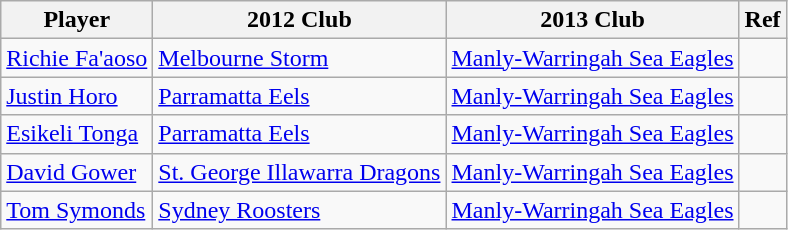<table class="wikitable sortable">
<tr>
<th>Player</th>
<th>2012 Club</th>
<th>2013 Club</th>
<th>Ref</th>
</tr>
<tr>
<td><a href='#'>Richie Fa'aoso</a></td>
<td> <a href='#'>Melbourne Storm</a></td>
<td> <a href='#'>Manly-Warringah Sea Eagles</a></td>
<td></td>
</tr>
<tr>
<td><a href='#'>Justin Horo</a></td>
<td> <a href='#'>Parramatta Eels</a></td>
<td> <a href='#'>Manly-Warringah Sea Eagles</a></td>
<td></td>
</tr>
<tr>
<td><a href='#'>Esikeli Tonga</a></td>
<td> <a href='#'>Parramatta Eels</a></td>
<td> <a href='#'>Manly-Warringah Sea Eagles</a></td>
<td></td>
</tr>
<tr>
<td><a href='#'>David Gower</a></td>
<td> <a href='#'>St. George Illawarra Dragons</a></td>
<td> <a href='#'>Manly-Warringah Sea Eagles</a></td>
<td></td>
</tr>
<tr>
<td><a href='#'>Tom Symonds</a></td>
<td> <a href='#'>Sydney Roosters</a></td>
<td> <a href='#'>Manly-Warringah Sea Eagles</a></td>
<td></td>
</tr>
</table>
